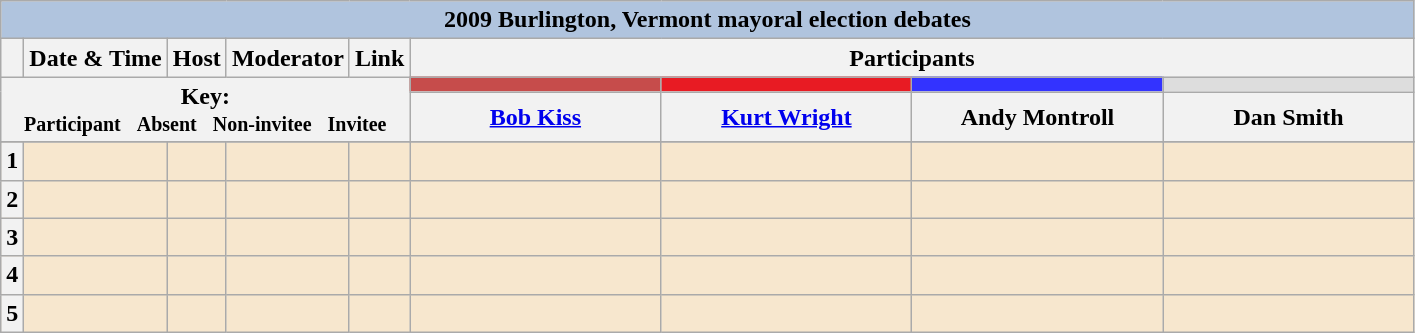<table class="wikitable">
<tr>
<th style="background:#B0C4DE" colspan="16">2009 Burlington, Vermont mayoral election debates</th>
</tr>
<tr>
<th style="white-space:nowrap;"> </th>
<th>Date & Time</th>
<th>Host</th>
<th>Moderator</th>
<th>Link</th>
<th scope="col" colspan="10">Participants</th>
</tr>
<tr>
<th colspan="5" rowspan="2">Key:<br> <small>Participant  </small>  <small>Absent  </small>  <small>Non-invitee  </small>  <small>Invitee</small></th>
<th scope="col" style="width:10em; background: #C64C4B;"><small><a href='#'></a></small></th>
<th scope="col" style="width:10em; background: #E81B23;"><small><a href='#'></a></small></th>
<th scope="col" style="width:10em; background: #3333FF;"><small><a href='#'></a></small></th>
<th scope="col" style="width:10em; background: #DDDDDD;"><small><a href='#'></a></small></th>
</tr>
<tr>
<th><a href='#'>Bob Kiss</a></th>
<th><a href='#'>Kurt Wright</a></th>
<th>Andy Montroll</th>
<th>Dan Smith</th>
</tr>
<tr>
</tr>
<tr bgcolor="#F7E7CE">
<th> 1 </th>
<td style="white-space:nowrap;"></td>
<td style="white-space:nowrap;"></td>
<td style="white-space:nowrap;"></td>
<td style="white-space:nowrap;"></td>
<td></td>
<td></td>
<td></td>
<td></td>
</tr>
<tr bgcolor="#F7E7CE">
<th> 2 </th>
<td style="white-space:nowrap;"></td>
<td style="white-space:nowrap;"></td>
<td style="white-space:nowrap;"></td>
<td style="white-space:nowrap;"></td>
<td></td>
<td></td>
<td></td>
<td></td>
</tr>
<tr bgcolor="#F7E7CE">
<th> 3 </th>
<td style="white-space:nowrap;"></td>
<td style="white-space:nowrap;"></td>
<td style="white-space:nowrap;"></td>
<td style="white-space:nowrap;"></td>
<td></td>
<td></td>
<td></td>
<td></td>
</tr>
<tr bgcolor="#F7E7CE">
<th> 4 </th>
<td style="white-space:nowrap;"></td>
<td style="white-space:nowrap;"></td>
<td style="white-space:nowrap;"></td>
<td style="white-space:nowrap;"></td>
<td></td>
<td></td>
<td></td>
<td></td>
</tr>
<tr bgcolor="#F7E7CE">
<th> 5 </th>
<td style="white-space:nowrap;"></td>
<td style="white-space:nowrap;"></td>
<td style="white-space:nowrap;"></td>
<td style="white-space:nowrap;"></td>
<td></td>
<td></td>
<td></td>
<td></td>
</tr>
</table>
